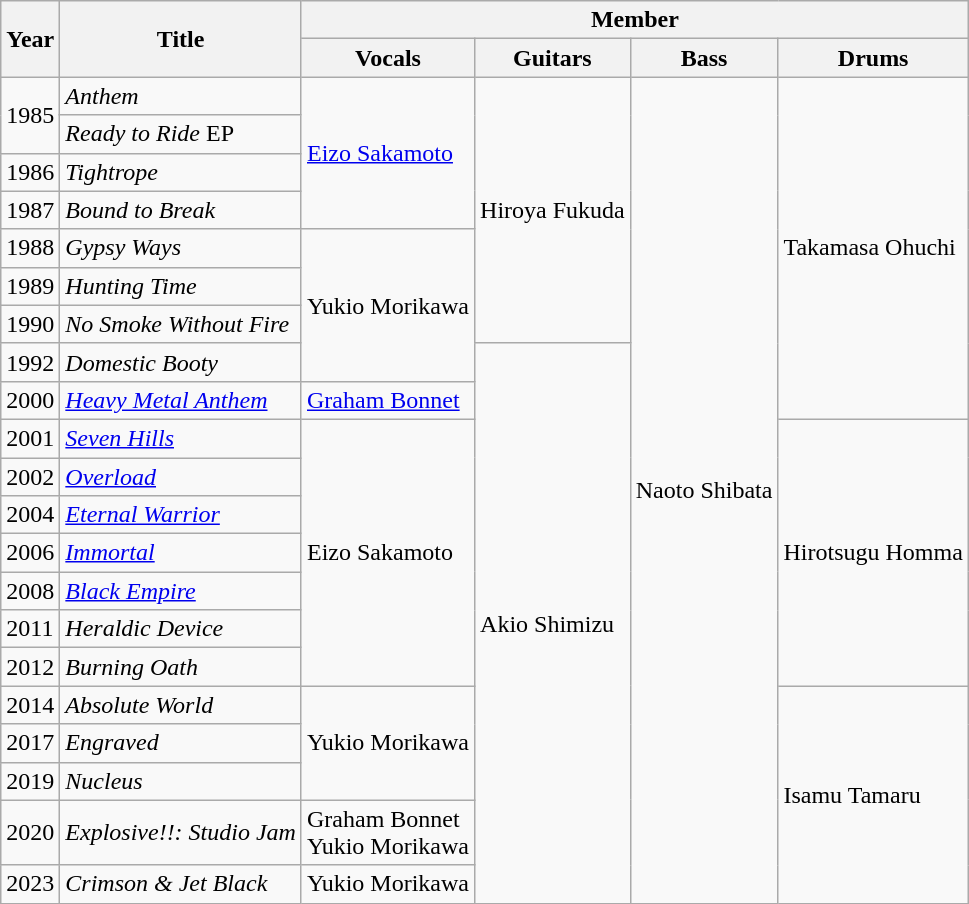<table class="wikitable">
<tr>
<th rowspan="2">Year</th>
<th rowspan="2">Title</th>
<th colspan="4">Member</th>
</tr>
<tr>
<th>Vocals</th>
<th>Guitars</th>
<th>Bass</th>
<th>Drums</th>
</tr>
<tr>
<td rowspan="2">1985</td>
<td><em>Anthem</em></td>
<td rowspan="4"><a href='#'>Eizo Sakamoto</a></td>
<td rowspan="7">Hiroya Fukuda</td>
<td rowspan="21">Naoto Shibata</td>
<td rowspan="9">Takamasa Ohuchi</td>
</tr>
<tr>
<td><em>Ready to Ride</em> EP</td>
</tr>
<tr>
<td>1986</td>
<td><em>Tightrope</em></td>
</tr>
<tr>
<td>1987</td>
<td><em>Bound to Break</em></td>
</tr>
<tr>
<td>1988</td>
<td><em>Gypsy Ways</em></td>
<td rowspan="4">Yukio Morikawa</td>
</tr>
<tr>
<td>1989</td>
<td><em>Hunting Time</em></td>
</tr>
<tr>
<td>1990</td>
<td><em>No Smoke Without Fire</em></td>
</tr>
<tr>
<td>1992</td>
<td><em>Domestic Booty</em></td>
<td rowspan="14">Akio Shimizu</td>
</tr>
<tr>
<td>2000</td>
<td><em><a href='#'>Heavy Metal Anthem</a></em></td>
<td><a href='#'>Graham Bonnet</a></td>
</tr>
<tr>
<td>2001</td>
<td><em><a href='#'>Seven Hills</a></em></td>
<td rowspan="7">Eizo Sakamoto</td>
<td rowspan="7">Hirotsugu Homma</td>
</tr>
<tr>
<td>2002</td>
<td><em><a href='#'>Overload</a></em></td>
</tr>
<tr>
<td>2004</td>
<td><em><a href='#'>Eternal Warrior</a></em></td>
</tr>
<tr>
<td>2006</td>
<td><em><a href='#'>Immortal</a></em></td>
</tr>
<tr>
<td>2008</td>
<td><em><a href='#'>Black Empire</a></em></td>
</tr>
<tr>
<td>2011</td>
<td><em>Heraldic Device</em></td>
</tr>
<tr>
<td>2012</td>
<td><em>Burning Oath</em></td>
</tr>
<tr>
<td>2014</td>
<td><em>Absolute World</em></td>
<td rowspan="3">Yukio Morikawa</td>
<td rowspan="5">Isamu Tamaru</td>
</tr>
<tr>
<td>2017</td>
<td><em>Engraved</em></td>
</tr>
<tr>
<td>2019</td>
<td><em>Nucleus</em></td>
</tr>
<tr>
<td>2020</td>
<td><em>Explosive!!: Studio Jam</em></td>
<td>Graham Bonnet<br>Yukio Morikawa</td>
</tr>
<tr>
<td>2023</td>
<td><em>Crimson & Jet Black</em></td>
<td>Yukio Morikawa</td>
</tr>
</table>
